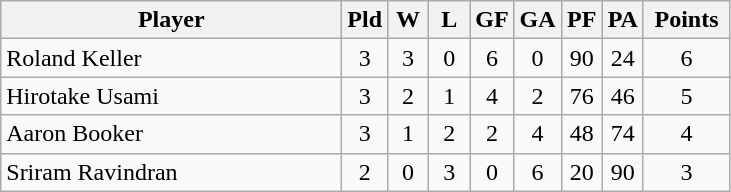<table class=wikitable style="text-align:center">
<tr>
<th width=220>Player</th>
<th width=20>Pld</th>
<th width=20>W</th>
<th width=20>L</th>
<th width=20>GF</th>
<th width=20>GA</th>
<th width=20>PF</th>
<th width=20>PA</th>
<th width=50>Points</th>
</tr>
<tr>
<td align=left> Roland Keller</td>
<td>3</td>
<td>3</td>
<td>0</td>
<td>6</td>
<td>0</td>
<td>90</td>
<td>24</td>
<td>6</td>
</tr>
<tr>
<td align=left> Hirotake Usami</td>
<td>3</td>
<td>2</td>
<td>1</td>
<td>4</td>
<td>2</td>
<td>76</td>
<td>46</td>
<td>5</td>
</tr>
<tr>
<td align=left> Aaron Booker</td>
<td>3</td>
<td>1</td>
<td>2</td>
<td>2</td>
<td>4</td>
<td>48</td>
<td>74</td>
<td>4</td>
</tr>
<tr>
<td align=left> Sriram Ravindran</td>
<td>2</td>
<td>0</td>
<td>3</td>
<td>0</td>
<td>6</td>
<td>20</td>
<td>90</td>
<td>3</td>
</tr>
</table>
